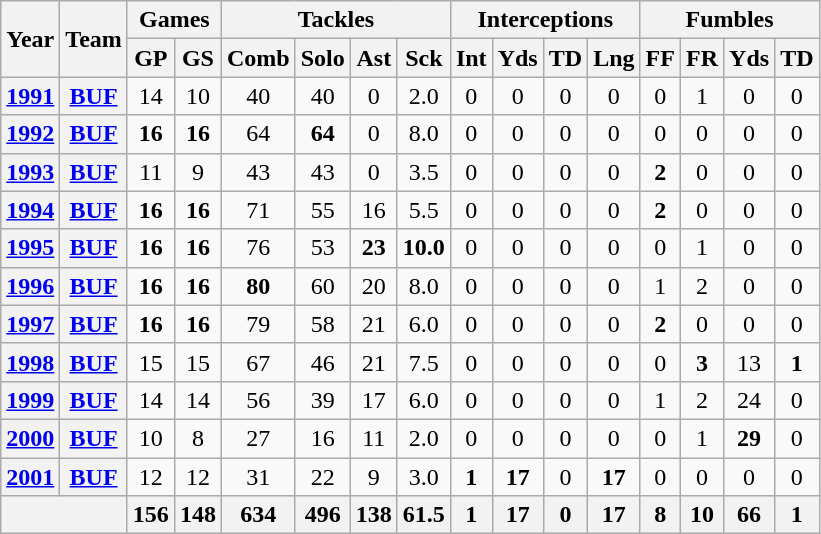<table class="wikitable" style="text-align:center">
<tr>
<th rowspan="2">Year</th>
<th rowspan="2">Team</th>
<th colspan="2">Games</th>
<th colspan="4">Tackles</th>
<th colspan="4">Interceptions</th>
<th colspan="4">Fumbles</th>
</tr>
<tr>
<th>GP</th>
<th>GS</th>
<th>Comb</th>
<th>Solo</th>
<th>Ast</th>
<th>Sck</th>
<th>Int</th>
<th>Yds</th>
<th>TD</th>
<th>Lng</th>
<th>FF</th>
<th>FR</th>
<th>Yds</th>
<th>TD</th>
</tr>
<tr>
<th><a href='#'>1991</a></th>
<th><a href='#'>BUF</a></th>
<td>14</td>
<td>10</td>
<td>40</td>
<td>40</td>
<td>0</td>
<td>2.0</td>
<td>0</td>
<td>0</td>
<td>0</td>
<td>0</td>
<td>0</td>
<td>1</td>
<td>0</td>
<td>0</td>
</tr>
<tr>
<th><a href='#'>1992</a></th>
<th><a href='#'>BUF</a></th>
<td><strong>16</strong></td>
<td><strong>16</strong></td>
<td>64</td>
<td><strong>64</strong></td>
<td>0</td>
<td>8.0</td>
<td>0</td>
<td>0</td>
<td>0</td>
<td>0</td>
<td>0</td>
<td>0</td>
<td>0</td>
<td>0</td>
</tr>
<tr>
<th><a href='#'>1993</a></th>
<th><a href='#'>BUF</a></th>
<td>11</td>
<td>9</td>
<td>43</td>
<td>43</td>
<td>0</td>
<td>3.5</td>
<td>0</td>
<td>0</td>
<td>0</td>
<td>0</td>
<td><strong>2</strong></td>
<td>0</td>
<td>0</td>
<td>0</td>
</tr>
<tr>
<th><a href='#'>1994</a></th>
<th><a href='#'>BUF</a></th>
<td><strong>16</strong></td>
<td><strong>16</strong></td>
<td>71</td>
<td>55</td>
<td>16</td>
<td>5.5</td>
<td>0</td>
<td>0</td>
<td>0</td>
<td>0</td>
<td><strong>2</strong></td>
<td>0</td>
<td>0</td>
<td>0</td>
</tr>
<tr>
<th><a href='#'>1995</a></th>
<th><a href='#'>BUF</a></th>
<td><strong>16</strong></td>
<td><strong>16</strong></td>
<td>76</td>
<td>53</td>
<td><strong>23</strong></td>
<td><strong>10.0</strong></td>
<td>0</td>
<td>0</td>
<td>0</td>
<td>0</td>
<td>0</td>
<td>1</td>
<td>0</td>
<td>0</td>
</tr>
<tr>
<th><a href='#'>1996</a></th>
<th><a href='#'>BUF</a></th>
<td><strong>16</strong></td>
<td><strong>16</strong></td>
<td><strong>80</strong></td>
<td>60</td>
<td>20</td>
<td>8.0</td>
<td>0</td>
<td>0</td>
<td>0</td>
<td>0</td>
<td>1</td>
<td>2</td>
<td>0</td>
<td>0</td>
</tr>
<tr>
<th><a href='#'>1997</a></th>
<th><a href='#'>BUF</a></th>
<td><strong>16</strong></td>
<td><strong>16</strong></td>
<td>79</td>
<td>58</td>
<td>21</td>
<td>6.0</td>
<td>0</td>
<td>0</td>
<td>0</td>
<td>0</td>
<td><strong>2</strong></td>
<td>0</td>
<td>0</td>
<td>0</td>
</tr>
<tr>
<th><a href='#'>1998</a></th>
<th><a href='#'>BUF</a></th>
<td>15</td>
<td>15</td>
<td>67</td>
<td>46</td>
<td>21</td>
<td>7.5</td>
<td>0</td>
<td>0</td>
<td>0</td>
<td>0</td>
<td>0</td>
<td><strong>3</strong></td>
<td>13</td>
<td><strong>1</strong></td>
</tr>
<tr>
<th><a href='#'>1999</a></th>
<th><a href='#'>BUF</a></th>
<td>14</td>
<td>14</td>
<td>56</td>
<td>39</td>
<td>17</td>
<td>6.0</td>
<td>0</td>
<td>0</td>
<td>0</td>
<td>0</td>
<td>1</td>
<td>2</td>
<td>24</td>
<td>0</td>
</tr>
<tr>
<th><a href='#'>2000</a></th>
<th><a href='#'>BUF</a></th>
<td>10</td>
<td>8</td>
<td>27</td>
<td>16</td>
<td>11</td>
<td>2.0</td>
<td>0</td>
<td>0</td>
<td>0</td>
<td>0</td>
<td>0</td>
<td>1</td>
<td><strong>29</strong></td>
<td>0</td>
</tr>
<tr>
<th><a href='#'>2001</a></th>
<th><a href='#'>BUF</a></th>
<td>12</td>
<td>12</td>
<td>31</td>
<td>22</td>
<td>9</td>
<td>3.0</td>
<td><strong>1</strong></td>
<td><strong>17</strong></td>
<td>0</td>
<td><strong>17</strong></td>
<td>0</td>
<td>0</td>
<td>0</td>
<td>0</td>
</tr>
<tr>
<th colspan="2"></th>
<th>156</th>
<th>148</th>
<th>634</th>
<th>496</th>
<th>138</th>
<th>61.5</th>
<th>1</th>
<th>17</th>
<th>0</th>
<th>17</th>
<th>8</th>
<th>10</th>
<th>66</th>
<th>1</th>
</tr>
</table>
